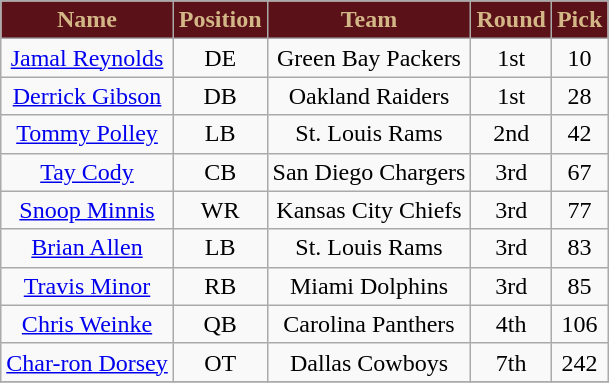<table class="wikitable" style="text-align: center;">
<tr>
<th style="background:#5a1118; color:#d3b787;">Name</th>
<th style="background:#5a1118; color:#d3b787;">Position</th>
<th style="background:#5a1118; color:#d3b787;">Team</th>
<th style="background:#5a1118; color:#d3b787;">Round</th>
<th style="background:#5a1118; color:#d3b787;">Pick</th>
</tr>
<tr>
<td><a href='#'>Jamal Reynolds</a></td>
<td>DE</td>
<td>Green Bay Packers</td>
<td>1st</td>
<td>10</td>
</tr>
<tr>
<td><a href='#'>Derrick Gibson</a></td>
<td>DB</td>
<td>Oakland Raiders</td>
<td>1st</td>
<td>28</td>
</tr>
<tr>
<td><a href='#'>Tommy Polley</a></td>
<td>LB</td>
<td>St. Louis Rams</td>
<td>2nd</td>
<td>42</td>
</tr>
<tr>
<td><a href='#'>Tay Cody</a></td>
<td>CB</td>
<td>San Diego Chargers</td>
<td>3rd</td>
<td>67</td>
</tr>
<tr>
<td><a href='#'>Snoop Minnis</a></td>
<td>WR</td>
<td>Kansas City Chiefs</td>
<td>3rd</td>
<td>77</td>
</tr>
<tr>
<td><a href='#'>Brian Allen</a></td>
<td>LB</td>
<td>St. Louis Rams</td>
<td>3rd</td>
<td>83</td>
</tr>
<tr>
<td><a href='#'>Travis Minor</a></td>
<td>RB</td>
<td>Miami Dolphins</td>
<td>3rd</td>
<td>85</td>
</tr>
<tr>
<td><a href='#'>Chris Weinke</a></td>
<td>QB</td>
<td>Carolina Panthers</td>
<td>4th</td>
<td>106</td>
</tr>
<tr>
<td><a href='#'>Char-ron Dorsey</a></td>
<td>OT</td>
<td>Dallas Cowboys</td>
<td>7th</td>
<td>242</td>
</tr>
<tr>
</tr>
</table>
